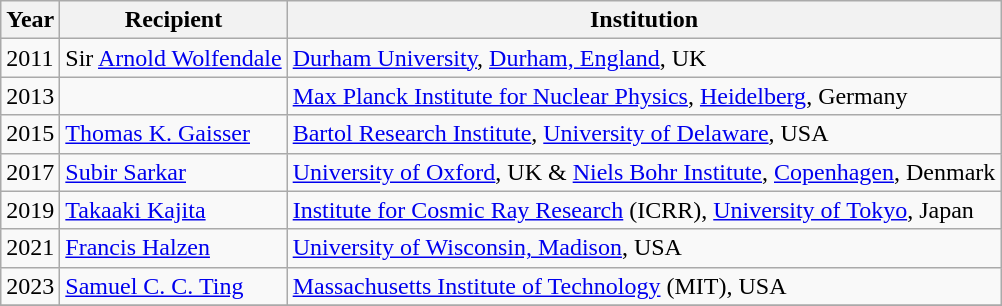<table class="wikitable sortable">
<tr>
<th>Year</th>
<th>Recipient</th>
<th>Institution</th>
</tr>
<tr>
<td>2011</td>
<td>Sir <a href='#'>Arnold Wolfendale</a></td>
<td><a href='#'>Durham University</a>, <a href='#'>Durham, England</a>, UK</td>
</tr>
<tr>
<td>2013</td>
<td></td>
<td><a href='#'>Max Planck Institute for Nuclear Physics</a>, <a href='#'>Heidelberg</a>, Germany</td>
</tr>
<tr>
<td>2015</td>
<td><a href='#'>Thomas K. Gaisser</a></td>
<td><a href='#'>Bartol Research Institute</a>, <a href='#'>University of Delaware</a>, USA</td>
</tr>
<tr>
<td>2017</td>
<td><a href='#'>Subir Sarkar</a></td>
<td><a href='#'>University of Oxford</a>, UK & <a href='#'>Niels Bohr Institute</a>, <a href='#'>Copenhagen</a>, Denmark</td>
</tr>
<tr>
<td>2019</td>
<td><a href='#'>Takaaki Kajita</a></td>
<td><a href='#'>Institute for Cosmic Ray Research</a> (ICRR), <a href='#'>University of Tokyo</a>, Japan</td>
</tr>
<tr>
<td>2021</td>
<td><a href='#'>Francis Halzen</a></td>
<td><a href='#'>University of Wisconsin, Madison</a>, USA</td>
</tr>
<tr>
<td>2023</td>
<td><a href='#'>Samuel C. C. Ting</a></td>
<td><a href='#'>Massachusetts Institute of Technology</a> (MIT), USA</td>
</tr>
<tr>
</tr>
</table>
